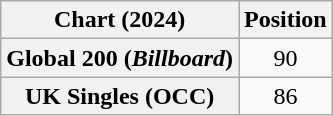<table class="wikitable sortable plainrowheaders" style="text-align:center">
<tr>
<th scope="col">Chart (2024)</th>
<th scope="col">Position</th>
</tr>
<tr>
<th scope="row">Global 200 (<em>Billboard</em>)</th>
<td>90</td>
</tr>
<tr>
<th scope="row">UK Singles (OCC)</th>
<td>86</td>
</tr>
</table>
